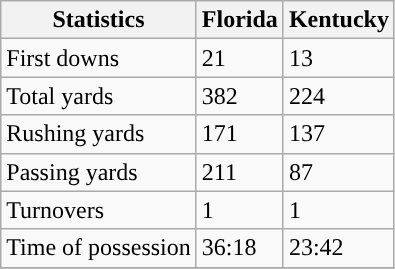<table class="wikitable" style="float: left;">
<tr>
<th>Statistics</th>
<th>Florida</th>
<th>Kentucky</th>
</tr>
<tr>
<td>First downs</td>
<td>21</td>
<td>13</td>
</tr>
<tr>
<td>Total yards</td>
<td>382</td>
<td>224</td>
</tr>
<tr>
<td>Rushing yards</td>
<td>171</td>
<td>137</td>
</tr>
<tr>
<td>Passing yards</td>
<td>211</td>
<td>87</td>
</tr>
<tr>
<td>Turnovers</td>
<td>1</td>
<td>1</td>
</tr>
<tr>
<td>Time of possession</td>
<td>36:18</td>
<td>23:42</td>
</tr>
<tr>
</tr>
</table>
